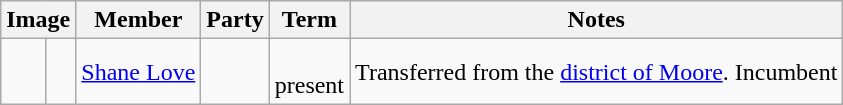<table class="wikitable" style="text-align:center">
<tr>
<th colspan=2>Image</th>
<th>Member</th>
<th>Party</th>
<th>Term</th>
<th>Notes</th>
</tr>
<tr>
<td> </td>
<td></td>
<td><a href='#'>Shane Love</a><br></td>
<td></td>
<td><br> present</td>
<td>Transferred from the <a href='#'>district of Moore</a>. Incumbent</td>
</tr>
</table>
